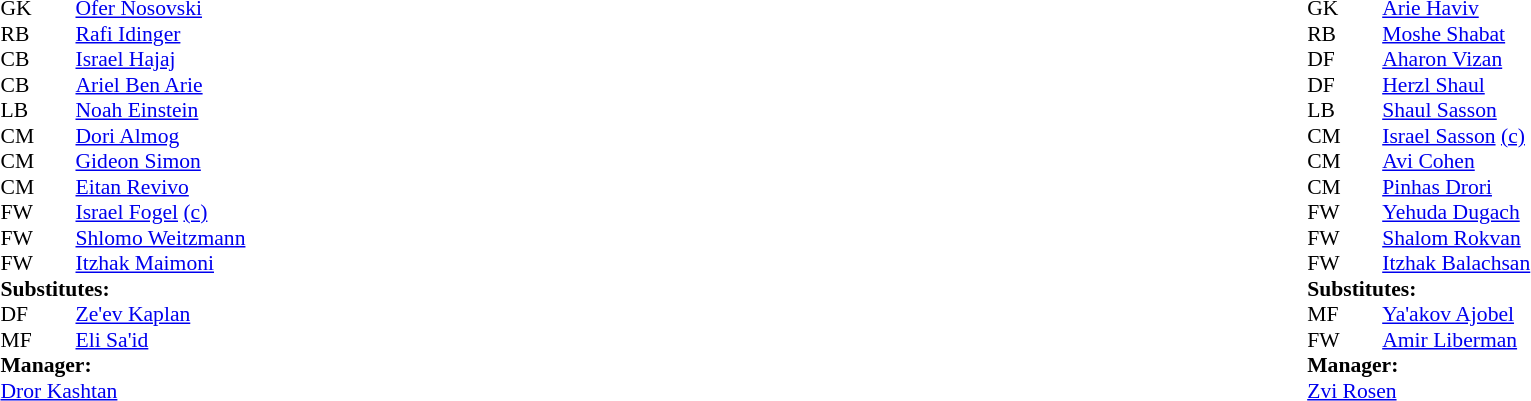<table width="100%">
<tr>
<td valign="top" width="50%"><br><table style="font-size: 90%" cellspacing="0" cellpadding="0">
<tr>
<th width="25"></th>
<th width="25"></th>
</tr>
<tr>
<td>GK</td>
<td><strong> </strong></td>
<td> <a href='#'>Ofer Nosovski</a></td>
<td></td>
</tr>
<tr>
<td>RB</td>
<td><strong> </strong></td>
<td> <a href='#'>Rafi Idinger</a></td>
<td></td>
</tr>
<tr>
<td>CB</td>
<td><strong> </strong></td>
<td> <a href='#'>Israel Hajaj</a></td>
<td></td>
<td></td>
</tr>
<tr>
<td>CB</td>
<td><strong> </strong></td>
<td> <a href='#'>Ariel Ben Arie</a></td>
<td></td>
<td></td>
</tr>
<tr>
<td>LB</td>
<td><strong> </strong></td>
<td> <a href='#'>Noah Einstein</a></td>
<td></td>
</tr>
<tr>
<td>CM</td>
<td><strong> </strong></td>
<td> <a href='#'>Dori Almog</a></td>
<td></td>
</tr>
<tr>
<td>CM</td>
<td><strong> </strong></td>
<td> <a href='#'>Gideon Simon</a></td>
<td></td>
</tr>
<tr>
<td>CM</td>
<td><strong> </strong></td>
<td> <a href='#'>Eitan Revivo</a></td>
<td></td>
</tr>
<tr>
<td>FW</td>
<td><strong> </strong></td>
<td> <a href='#'>Israel Fogel</a> <a href='#'>(c)</a></td>
<td></td>
</tr>
<tr>
<td>FW</td>
<td><strong> </strong></td>
<td> <a href='#'>Shlomo Weitzmann</a></td>
<td></td>
</tr>
<tr>
<td>FW</td>
<td><strong> </strong></td>
<td> <a href='#'>Itzhak Maimoni</a></td>
<td></td>
</tr>
<tr>
<td colspan=4><strong>Substitutes:</strong></td>
</tr>
<tr>
<td>DF</td>
<td><strong> </strong></td>
<td> <a href='#'>Ze'ev Kaplan</a></td>
<td></td>
<td></td>
</tr>
<tr>
<td>MF</td>
<td><strong> </strong></td>
<td> <a href='#'>Eli Sa'id</a></td>
<td></td>
<td></td>
</tr>
<tr>
<td colspan=4><strong>Manager:</strong></td>
</tr>
<tr>
<td colspan="4"> <a href='#'>Dror Kashtan</a></td>
</tr>
</table>
</td>
<td valign="top"></td>
<td valign="top" width="50%"><br><table style="font-size: 90%" cellspacing="0" cellpadding="0" align=center>
<tr>
<th width="25"></th>
<th width="25"></th>
</tr>
<tr>
<td>GK</td>
<td><strong> </strong></td>
<td> <a href='#'>Arie Haviv</a></td>
<td></td>
</tr>
<tr>
<td>RB</td>
<td><strong> </strong></td>
<td> <a href='#'>Moshe Shabat</a></td>
<td></td>
</tr>
<tr>
<td>DF</td>
<td><strong> </strong></td>
<td> <a href='#'>Aharon Vizan</a></td>
<td></td>
</tr>
<tr>
<td>DF</td>
<td><strong> </strong></td>
<td> <a href='#'>Herzl Shaul</a></td>
<td></td>
</tr>
<tr>
<td>LB</td>
<td><strong> </strong></td>
<td> <a href='#'>Shaul Sasson</a></td>
<td></td>
</tr>
<tr>
<td>CM</td>
<td><strong> </strong></td>
<td> <a href='#'>Israel Sasson</a> <a href='#'>(c)</a></td>
<td></td>
</tr>
<tr>
<td>CM</td>
<td><strong> </strong></td>
<td> <a href='#'>Avi Cohen</a></td>
<td></td>
<td></td>
</tr>
<tr>
<td>CM</td>
<td><strong> </strong></td>
<td> <a href='#'>Pinhas Drori</a></td>
<td></td>
</tr>
<tr>
<td>FW</td>
<td><strong> </strong></td>
<td> <a href='#'>Yehuda Dugach</a></td>
<td></td>
<td></td>
</tr>
<tr>
<td>FW</td>
<td><strong> </strong></td>
<td> <a href='#'>Shalom Rokvan</a></td>
<td></td>
</tr>
<tr>
<td>FW</td>
<td><strong> </strong></td>
<td> <a href='#'>Itzhak Balachsan</a></td>
<td></td>
</tr>
<tr>
<td colspan=4><strong>Substitutes:</strong></td>
</tr>
<tr>
<td>MF</td>
<td><strong> </strong></td>
<td> <a href='#'>Ya'akov Ajobel</a></td>
<td></td>
<td></td>
</tr>
<tr>
<td>FW</td>
<td><strong> </strong></td>
<td> <a href='#'>Amir Liberman</a></td>
<td></td>
<td></td>
</tr>
<tr>
<td colspan=4><strong>Manager:</strong></td>
</tr>
<tr>
<td colspan="4"> <a href='#'>Zvi Rosen</a></td>
</tr>
</table>
</td>
</tr>
</table>
